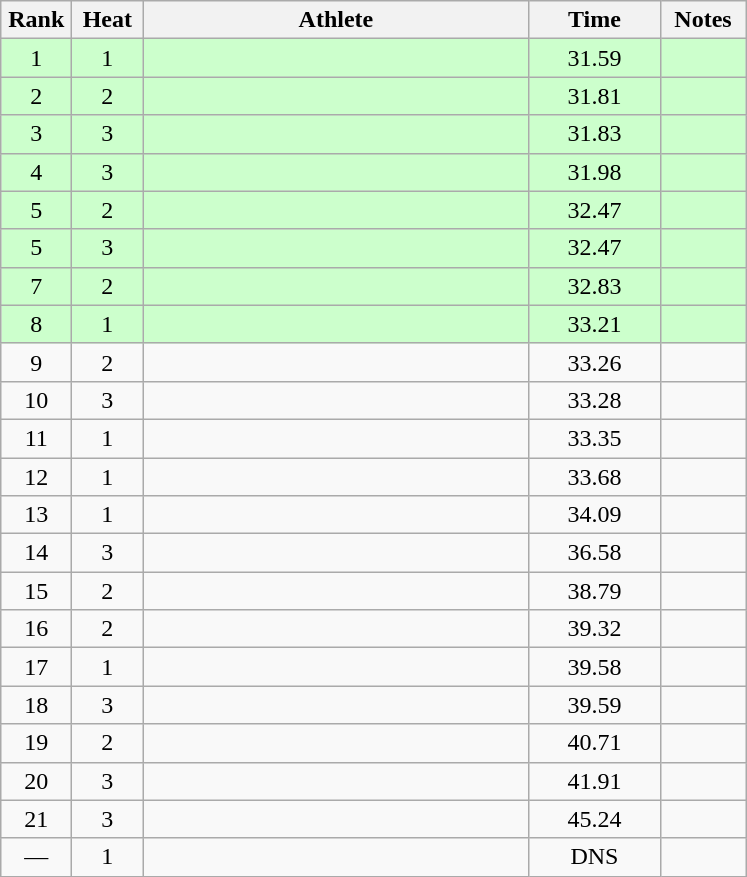<table class="wikitable" style="text-align:center">
<tr>
<th width=40>Rank</th>
<th width=40>Heat</th>
<th width=250>Athlete</th>
<th width=80>Time</th>
<th width=50>Notes</th>
</tr>
<tr bgcolor=ccffcc>
<td>1</td>
<td>1</td>
<td align=left></td>
<td>31.59</td>
<td></td>
</tr>
<tr bgcolor=ccffcc>
<td>2</td>
<td>2</td>
<td align=left></td>
<td>31.81</td>
<td></td>
</tr>
<tr bgcolor=ccffcc>
<td>3</td>
<td>3</td>
<td align=left></td>
<td>31.83</td>
<td></td>
</tr>
<tr bgcolor=ccffcc>
<td>4</td>
<td>3</td>
<td align=left></td>
<td>31.98</td>
<td></td>
</tr>
<tr bgcolor=ccffcc>
<td>5</td>
<td>2</td>
<td align=left></td>
<td>32.47</td>
<td></td>
</tr>
<tr bgcolor=ccffcc>
<td>5</td>
<td>3</td>
<td align=left></td>
<td>32.47</td>
<td></td>
</tr>
<tr bgcolor=ccffcc>
<td>7</td>
<td>2</td>
<td align=left></td>
<td>32.83</td>
<td></td>
</tr>
<tr bgcolor=ccffcc>
<td>8</td>
<td>1</td>
<td align=left></td>
<td>33.21</td>
<td></td>
</tr>
<tr>
<td>9</td>
<td>2</td>
<td align=left></td>
<td>33.26</td>
<td></td>
</tr>
<tr>
<td>10</td>
<td>3</td>
<td align=left></td>
<td>33.28</td>
<td></td>
</tr>
<tr>
<td>11</td>
<td>1</td>
<td align=left></td>
<td>33.35</td>
<td></td>
</tr>
<tr>
<td>12</td>
<td>1</td>
<td align=left></td>
<td>33.68</td>
<td></td>
</tr>
<tr>
<td>13</td>
<td>1</td>
<td align=left></td>
<td>34.09</td>
<td></td>
</tr>
<tr>
<td>14</td>
<td>3</td>
<td align=left></td>
<td>36.58</td>
<td></td>
</tr>
<tr>
<td>15</td>
<td>2</td>
<td align=left></td>
<td>38.79</td>
<td></td>
</tr>
<tr>
<td>16</td>
<td>2</td>
<td align=left></td>
<td>39.32</td>
<td></td>
</tr>
<tr>
<td>17</td>
<td>1</td>
<td align=left></td>
<td>39.58</td>
<td></td>
</tr>
<tr>
<td>18</td>
<td>3</td>
<td align=left></td>
<td>39.59</td>
<td></td>
</tr>
<tr>
<td>19</td>
<td>2</td>
<td align=left></td>
<td>40.71</td>
<td></td>
</tr>
<tr>
<td>20</td>
<td>3</td>
<td align=left></td>
<td>41.91</td>
<td></td>
</tr>
<tr>
<td>21</td>
<td>3</td>
<td align=left></td>
<td>45.24</td>
<td></td>
</tr>
<tr>
<td>—</td>
<td>1</td>
<td align=left></td>
<td>DNS</td>
<td></td>
</tr>
</table>
